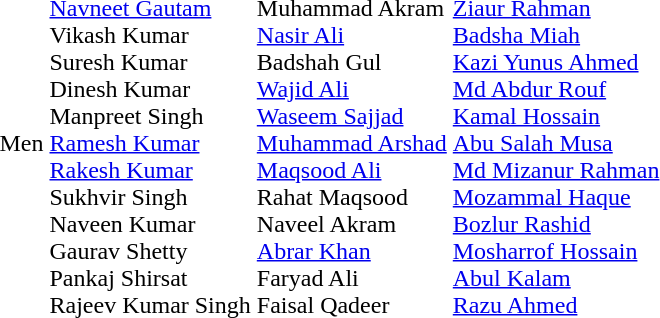<table>
<tr>
<td>Men<br></td>
<td><br><a href='#'>Navneet Gautam</a><br>Vikash Kumar<br>Suresh Kumar<br>Dinesh Kumar<br>Manpreet Singh<br><a href='#'>Ramesh Kumar</a><br><a href='#'>Rakesh Kumar</a><br>Sukhvir Singh<br>Naveen Kumar<br>Gaurav Shetty<br>Pankaj Shirsat<br>Rajeev Kumar Singh</td>
<td><br>Muhammad Akram<br><a href='#'>Nasir Ali</a><br>Badshah Gul<br><a href='#'>Wajid Ali</a><br><a href='#'>Waseem Sajjad</a><br><a href='#'>Muhammad Arshad</a><br><a href='#'>Maqsood Ali</a><br>Rahat Maqsood<br>Naveel Akram<br><a href='#'>Abrar Khan</a><br>Faryad Ali<br>Faisal Qadeer</td>
<td><br><a href='#'>Ziaur Rahman</a><br><a href='#'>Badsha Miah</a><br><a href='#'>Kazi Yunus Ahmed</a><br><a href='#'>Md Abdur Rouf</a><br><a href='#'>Kamal Hossain</a><br><a href='#'>Abu Salah Musa</a><br><a href='#'>Md Mizanur Rahman</a><br><a href='#'>Mozammal Haque</a><br><a href='#'>Bozlur Rashid</a><br><a href='#'>Mosharrof Hossain</a><br><a href='#'>Abul Kalam</a><br><a href='#'>Razu Ahmed</a></td>
</tr>
</table>
